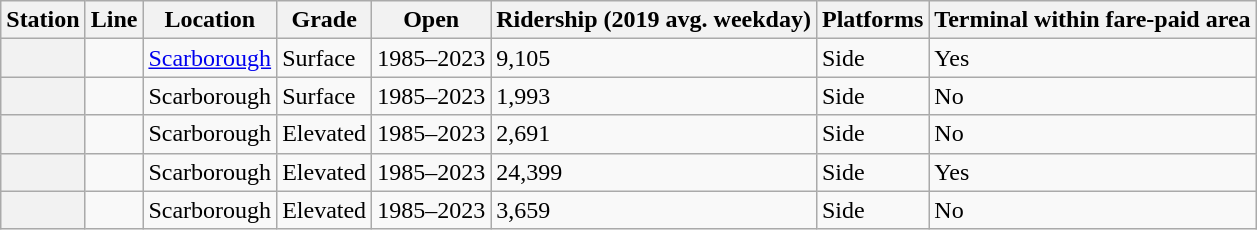<table class="wikitable plainrowheaders sortable">
<tr>
<th scope=col>Station</th>
<th scope=col>Line</th>
<th>Location</th>
<th scope="col">Grade</th>
<th scope=col>Open</th>
<th scope=col>Ridership (2019 avg. weekday)</th>
<th scope=col>Platforms</th>
<th scope=col>Terminal within fare-paid area</th>
</tr>
<tr>
<th scope="row"></th>
<td></td>
<td><a href='#'>Scarborough</a></td>
<td>Surface</td>
<td>1985–2023</td>
<td>9,105</td>
<td>Side</td>
<td>Yes</td>
</tr>
<tr>
<th scope="row"></th>
<td></td>
<td>Scarborough</td>
<td>Surface</td>
<td>1985–2023</td>
<td>1,993</td>
<td>Side</td>
<td>No</td>
</tr>
<tr>
<th scope="row"></th>
<td></td>
<td>Scarborough</td>
<td>Elevated</td>
<td>1985–2023</td>
<td>2,691</td>
<td>Side</td>
<td>No</td>
</tr>
<tr>
<th scope="row"></th>
<td></td>
<td>Scarborough</td>
<td>Elevated</td>
<td>1985–2023</td>
<td>24,399</td>
<td>Side</td>
<td>Yes</td>
</tr>
<tr>
<th scope="row"></th>
<td></td>
<td>Scarborough</td>
<td>Elevated</td>
<td>1985–2023</td>
<td>3,659</td>
<td>Side</td>
<td>No</td>
</tr>
</table>
